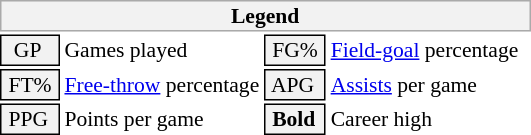<table class="toccolours" style="font-size: 90%; white-space: nowrap;">
<tr>
<th colspan="6" style="background:#f2f2f2; border:1px solid #aaa;">Legend</th>
</tr>
<tr>
<td style="background:#f2f2f2; border:1px solid black;">  GP</td>
<td>Games played</td>
<td style="background:#f2f2f2; border:1px solid black;"> FG% </td>
<td style="padding-right: 8px"><a href='#'>Field-goal</a> percentage</td>
</tr>
<tr>
<td style="background:#f2f2f2; border:1px solid black;"> FT% </td>
<td><a href='#'>Free-throw</a> percentage</td>
<td style="background:#f2f2f2; border:1px solid black;"> APG </td>
<td><a href='#'>Assists</a> per game</td>
</tr>
<tr>
<td style="background:#f2f2f2; border:1px solid black;"> PPG </td>
<td>Points per game</td>
<td style="background-color: #F2F2F2; border: 1px solid black"> <strong>Bold</strong> </td>
<td>Career high</td>
</tr>
<tr>
</tr>
</table>
